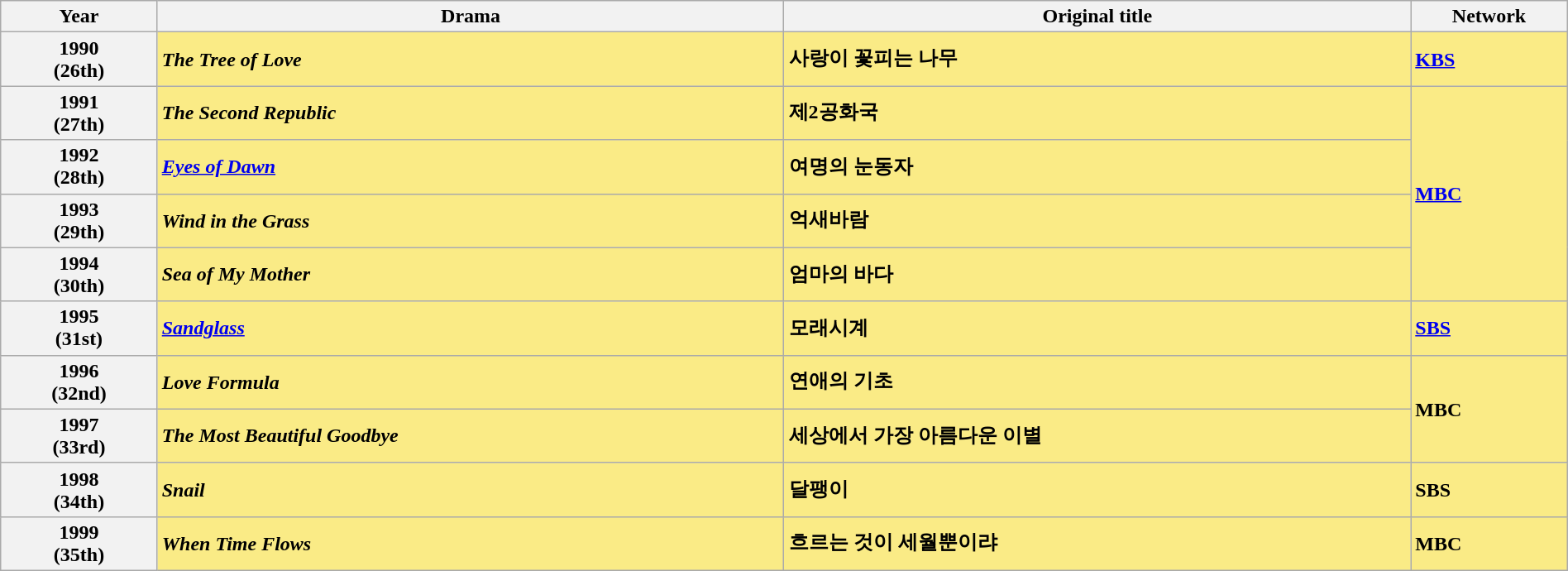<table class="wikitable" width="100%">
<tr>
<th style="width:10%;">Year</th>
<th style="width:40%;">Drama</th>
<th style="width:40%;">Original title</th>
<th style="width:10%;">Network</th>
</tr>
<tr>
<th>1990<br>(26th)</th>
<td style="background:#FAEB86;"><strong><em>The Tree of Love </em></strong></td>
<td style="background:#FAEB86;"><strong>사랑이 꽃피는 나무</strong></td>
<td style="background:#FAEB86;"><strong><a href='#'>KBS</a></strong></td>
</tr>
<tr>
<th>1991<br>(27th)</th>
<td style="background:#FAEB86;"><strong><em>The Second Republic </em></strong></td>
<td style="background:#FAEB86;"><strong>제2공화국</strong></td>
<td rowspan="4" style="background:#FAEB86;"><strong><a href='#'>MBC</a></strong></td>
</tr>
<tr>
<th>1992<br>(28th)</th>
<td style="background:#FAEB86;"><strong><em><a href='#'>Eyes of Dawn</a> </em></strong></td>
<td style="background:#FAEB86;"><strong>여명의 눈동자</strong></td>
</tr>
<tr>
<th>1993<br>(29th)</th>
<td style="background:#FAEB86;"><strong><em>Wind in the Grass </em></strong></td>
<td style="background:#FAEB86;"><strong>억새바람</strong></td>
</tr>
<tr>
<th>1994<br>(30th)</th>
<td style="background:#FAEB86;"><strong><em>Sea of My Mother </em></strong></td>
<td style="background:#FAEB86;"><strong>엄마의 바다</strong></td>
</tr>
<tr>
<th>1995<br>(31st)</th>
<td style="background:#FAEB86;"><strong><em><a href='#'>Sandglass</a> </em></strong></td>
<td style="background:#FAEB86;"><strong>모래시계</strong></td>
<td style="background:#FAEB86;"><strong><a href='#'>SBS</a></strong></td>
</tr>
<tr>
<th>1996<br>(32nd)</th>
<td style="background:#FAEB86;"><strong><em>Love Formula </em></strong></td>
<td style="background:#FAEB86;"><strong>연애의 기초</strong></td>
<td rowspan="2" style="background:#FAEB86;"><strong>MBC</strong></td>
</tr>
<tr>
<th>1997<br>(33rd)</th>
<td style="background:#FAEB86;"><strong><em>The Most Beautiful Goodbye </em></strong></td>
<td style="background:#FAEB86;"><strong>세상에서 가장 아름다운 이별</strong></td>
</tr>
<tr>
<th>1998<br>(34th)</th>
<td style="background:#FAEB86;"><strong><em>Snail </em></strong></td>
<td style="background:#FAEB86;"><strong>달팽이</strong></td>
<td style="background:#FAEB86;"><strong>SBS</strong></td>
</tr>
<tr>
<th>1999<br>(35th)</th>
<td style="background:#FAEB86;"><strong><em>When Time Flows </em></strong></td>
<td style="background:#FAEB86;"><strong>흐르는 것이 세월뿐이랴</strong></td>
<td style="background:#FAEB86;"><strong>MBC</strong></td>
</tr>
</table>
